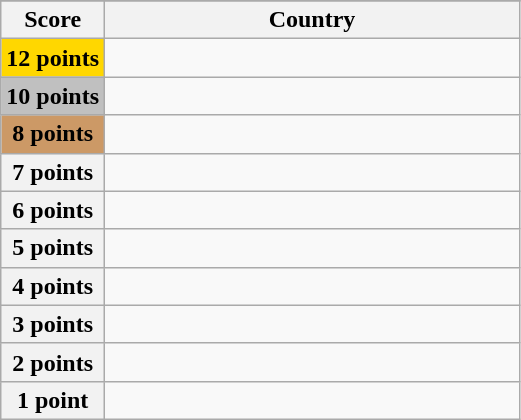<table class="wikitable">
<tr>
</tr>
<tr>
<th scope="col" width="20%">Score</th>
<th scope="col">Country</th>
</tr>
<tr>
<th scope="row" style="background:gold">12 points</th>
<td></td>
</tr>
<tr>
<th scope="row" style="background:silver">10 points</th>
<td></td>
</tr>
<tr>
<th scope="row" style="background:#CC9966">8 points</th>
<td></td>
</tr>
<tr>
<th scope="row">7 points</th>
<td></td>
</tr>
<tr>
<th scope="row">6 points</th>
<td></td>
</tr>
<tr>
<th scope="row">5 points</th>
<td></td>
</tr>
<tr>
<th scope="row">4 points</th>
<td></td>
</tr>
<tr>
<th scope="row">3 points</th>
<td></td>
</tr>
<tr>
<th scope="row">2 points</th>
<td></td>
</tr>
<tr>
<th scope="row">1 point</th>
<td></td>
</tr>
</table>
